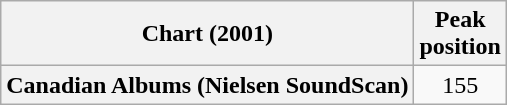<table class="wikitable plainrowheaders">
<tr>
<th>Chart (2001)</th>
<th>Peak<br>position</th>
</tr>
<tr>
<th scope="row">Canadian Albums (Nielsen SoundScan)</th>
<td align=center>155</td>
</tr>
</table>
